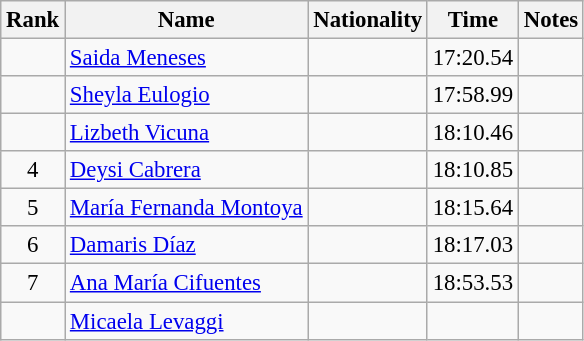<table class="wikitable sortable" style="text-align:center;font-size:95%">
<tr>
<th>Rank</th>
<th>Name</th>
<th>Nationality</th>
<th>Time</th>
<th>Notes</th>
</tr>
<tr>
<td></td>
<td align=left><a href='#'>Saida Meneses</a></td>
<td align=left></td>
<td>17:20.54</td>
<td></td>
</tr>
<tr>
<td></td>
<td align=left><a href='#'>Sheyla Eulogio</a></td>
<td align=left></td>
<td>17:58.99</td>
<td></td>
</tr>
<tr>
<td></td>
<td align=left><a href='#'>Lizbeth Vicuna</a></td>
<td align=left></td>
<td>18:10.46</td>
<td></td>
</tr>
<tr>
<td>4</td>
<td align=left><a href='#'>Deysi Cabrera</a></td>
<td align=left></td>
<td>18:10.85</td>
<td></td>
</tr>
<tr>
<td>5</td>
<td align=left><a href='#'>María Fernanda Montoya</a></td>
<td align=left></td>
<td>18:15.64</td>
<td></td>
</tr>
<tr>
<td>6</td>
<td align=left><a href='#'>Damaris Díaz</a></td>
<td align=left></td>
<td>18:17.03</td>
<td></td>
</tr>
<tr>
<td>7</td>
<td align=left><a href='#'>Ana María Cifuentes</a></td>
<td align=left></td>
<td>18:53.53</td>
<td></td>
</tr>
<tr>
<td></td>
<td align=left><a href='#'>Micaela Levaggi</a></td>
<td align=left></td>
<td></td>
<td></td>
</tr>
</table>
